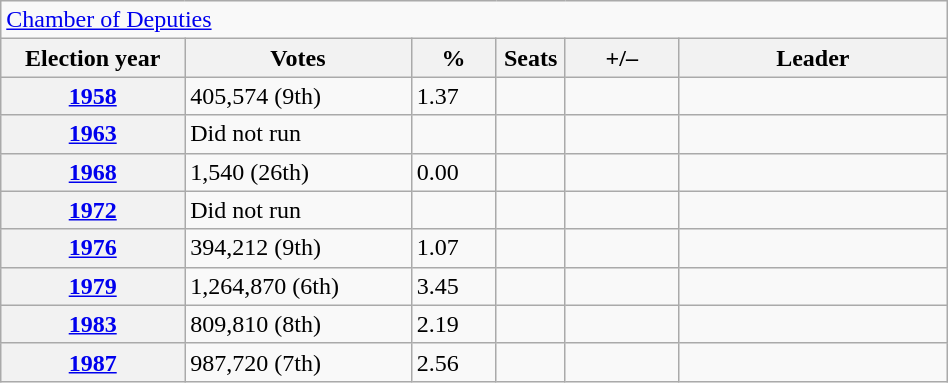<table class=wikitable style="width:50%; border:1px #AAAAFF solid">
<tr>
<td colspan=6><a href='#'>Chamber of Deputies</a></td>
</tr>
<tr>
<th width=13%>Election year</th>
<th width=16%>Votes</th>
<th width=6%>%</th>
<th width=1%>Seats</th>
<th width=8%>+/–</th>
<th width=19%>Leader</th>
</tr>
<tr>
<th><a href='#'>1958</a></th>
<td>405,574 (9th)</td>
<td>1.37</td>
<td></td>
<td></td>
<td></td>
</tr>
<tr>
<th><a href='#'>1963</a></th>
<td>Did not run</td>
<td></td>
<td></td>
<td></td>
<td></td>
</tr>
<tr>
<th><a href='#'>1968</a></th>
<td>1,540 (26th)</td>
<td>0.00</td>
<td></td>
<td></td>
<td></td>
</tr>
<tr>
<th><a href='#'>1972</a></th>
<td>Did not run</td>
<td></td>
<td></td>
<td></td>
<td></td>
</tr>
<tr>
<th><a href='#'>1976</a></th>
<td>394,212 (9th)</td>
<td>1.07</td>
<td></td>
<td></td>
<td></td>
</tr>
<tr>
<th><a href='#'>1979</a></th>
<td>1,264,870 (6th)</td>
<td>3.45</td>
<td></td>
<td></td>
<td></td>
</tr>
<tr>
<th><a href='#'>1983</a></th>
<td>809,810 (8th)</td>
<td>2.19</td>
<td></td>
<td></td>
<td></td>
</tr>
<tr>
<th><a href='#'>1987</a></th>
<td>987,720 (7th)</td>
<td>2.56</td>
<td></td>
<td></td>
<td></td>
</tr>
</table>
